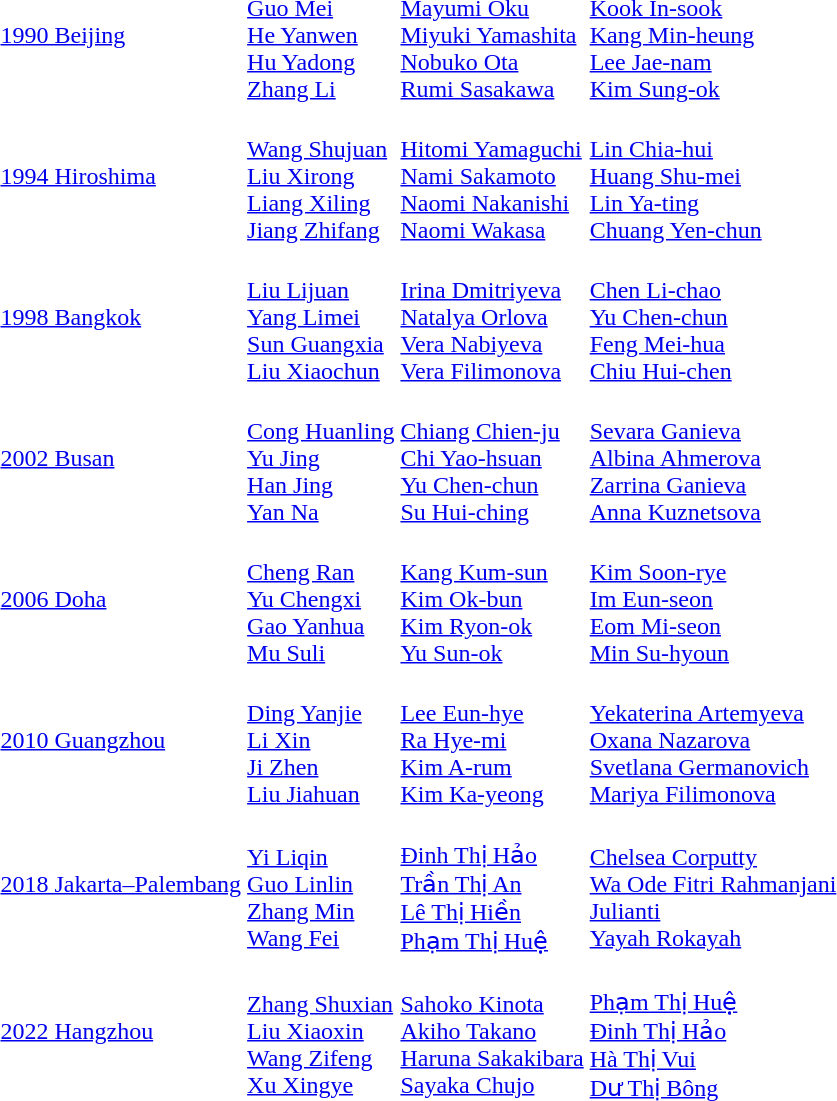<table>
<tr>
<td><a href='#'>1990 Beijing</a></td>
<td><br><a href='#'>Guo Mei</a><br><a href='#'>He Yanwen</a><br><a href='#'>Hu Yadong</a><br><a href='#'>Zhang Li</a></td>
<td><br><a href='#'>Mayumi Oku</a><br><a href='#'>Miyuki Yamashita</a><br><a href='#'>Nobuko Ota</a><br><a href='#'>Rumi Sasakawa</a></td>
<td><br><a href='#'>Kook In-sook</a><br><a href='#'>Kang Min-heung</a><br><a href='#'>Lee Jae-nam</a><br><a href='#'>Kim Sung-ok</a></td>
</tr>
<tr>
<td><a href='#'>1994 Hiroshima</a></td>
<td><br><a href='#'>Wang Shujuan</a><br><a href='#'>Liu Xirong</a><br><a href='#'>Liang Xiling</a><br><a href='#'>Jiang Zhifang</a></td>
<td><br><a href='#'>Hitomi Yamaguchi</a><br><a href='#'>Nami Sakamoto</a><br><a href='#'>Naomi Nakanishi</a><br><a href='#'>Naomi Wakasa</a></td>
<td><br><a href='#'>Lin Chia-hui</a><br><a href='#'>Huang Shu-mei</a><br><a href='#'>Lin Ya-ting</a><br><a href='#'>Chuang Yen-chun</a></td>
</tr>
<tr>
<td><a href='#'>1998 Bangkok</a></td>
<td><br><a href='#'>Liu Lijuan</a><br><a href='#'>Yang Limei</a><br><a href='#'>Sun Guangxia</a><br><a href='#'>Liu Xiaochun</a></td>
<td><br><a href='#'>Irina Dmitriyeva</a><br><a href='#'>Natalya Orlova</a><br><a href='#'>Vera Nabiyeva</a><br><a href='#'>Vera Filimonova</a></td>
<td><br><a href='#'>Chen Li-chao</a><br><a href='#'>Yu Chen-chun</a><br><a href='#'>Feng Mei-hua</a><br><a href='#'>Chiu Hui-chen</a></td>
</tr>
<tr>
<td><a href='#'>2002 Busan</a></td>
<td><br><a href='#'>Cong Huanling</a><br><a href='#'>Yu Jing</a><br><a href='#'>Han Jing</a><br><a href='#'>Yan Na</a></td>
<td><br><a href='#'>Chiang Chien-ju</a><br><a href='#'>Chi Yao-hsuan</a><br><a href='#'>Yu Chen-chun</a><br><a href='#'>Su Hui-ching</a></td>
<td><br><a href='#'>Sevara Ganieva</a><br><a href='#'>Albina Ahmerova</a><br><a href='#'>Zarrina Ganieva</a><br><a href='#'>Anna Kuznetsova</a></td>
</tr>
<tr>
<td><a href='#'>2006 Doha</a></td>
<td><br><a href='#'>Cheng Ran</a><br><a href='#'>Yu Chengxi</a><br><a href='#'>Gao Yanhua</a><br><a href='#'>Mu Suli</a></td>
<td><br><a href='#'>Kang Kum-sun</a><br><a href='#'>Kim Ok-bun</a><br><a href='#'>Kim Ryon-ok</a><br><a href='#'>Yu Sun-ok</a></td>
<td><br><a href='#'>Kim Soon-rye</a><br><a href='#'>Im Eun-seon</a><br><a href='#'>Eom Mi-seon</a><br><a href='#'>Min Su-hyoun</a></td>
</tr>
<tr>
<td><a href='#'>2010 Guangzhou</a></td>
<td><br><a href='#'>Ding Yanjie</a><br><a href='#'>Li Xin</a><br><a href='#'>Ji Zhen</a><br><a href='#'>Liu Jiahuan</a></td>
<td><br><a href='#'>Lee Eun-hye</a><br><a href='#'>Ra Hye-mi</a><br><a href='#'>Kim A-rum</a><br><a href='#'>Kim Ka-yeong</a></td>
<td><br><a href='#'>Yekaterina Artemyeva</a><br><a href='#'>Oxana Nazarova</a><br><a href='#'>Svetlana Germanovich</a><br><a href='#'>Mariya Filimonova</a></td>
</tr>
<tr>
<td><a href='#'>2018 Jakarta–Palembang</a></td>
<td><br><a href='#'>Yi Liqin</a><br><a href='#'>Guo Linlin</a><br><a href='#'>Zhang Min</a><br><a href='#'>Wang Fei</a></td>
<td><br><a href='#'>Đinh Thị Hảo</a><br><a href='#'>Trần Thị An</a><br><a href='#'>Lê Thị Hiền</a><br><a href='#'>Phạm Thị Huệ</a></td>
<td><br><a href='#'>Chelsea Corputty</a><br><a href='#'>Wa Ode Fitri Rahmanjani</a><br><a href='#'>Julianti</a><br><a href='#'>Yayah Rokayah</a></td>
</tr>
<tr>
<td><a href='#'>2022 Hangzhou</a></td>
<td><br><a href='#'>Zhang Shuxian</a><br><a href='#'>Liu Xiaoxin</a><br><a href='#'>Wang Zifeng</a><br><a href='#'>Xu Xingye</a></td>
<td><br><a href='#'>Sahoko Kinota</a><br><a href='#'>Akiho Takano</a><br><a href='#'>Haruna Sakakibara</a><br><a href='#'>Sayaka Chujo</a></td>
<td><br><a href='#'>Phạm Thị Huệ</a><br><a href='#'>Đinh Thị Hảo</a><br><a href='#'>Hà Thị Vui</a><br><a href='#'>Dư Thị Bông</a></td>
</tr>
</table>
